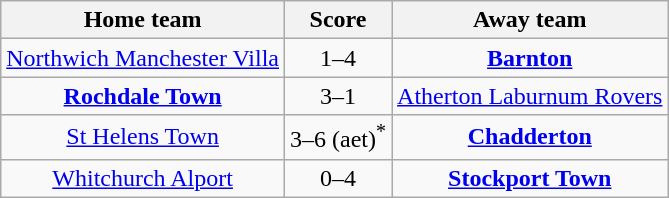<table class="wikitable" style="text-align: center">
<tr>
<th>Home team</th>
<th>Score</th>
<th>Away team</th>
</tr>
<tr>
<td><a href='#'>Northwich Manchester Villa</a></td>
<td>1–4</td>
<td><strong><a href='#'>Barnton</a></strong></td>
</tr>
<tr>
<td><strong><a href='#'>Rochdale Town</a></strong></td>
<td>3–1</td>
<td><a href='#'>Atherton Laburnum Rovers</a></td>
</tr>
<tr>
<td><a href='#'>St Helens Town</a></td>
<td>3–6 (aet)<sup>*</sup></td>
<td><strong><a href='#'>Chadderton</a></strong></td>
</tr>
<tr>
<td><a href='#'>Whitchurch Alport</a></td>
<td>0–4</td>
<td><strong><a href='#'>Stockport Town</a></strong></td>
</tr>
</table>
